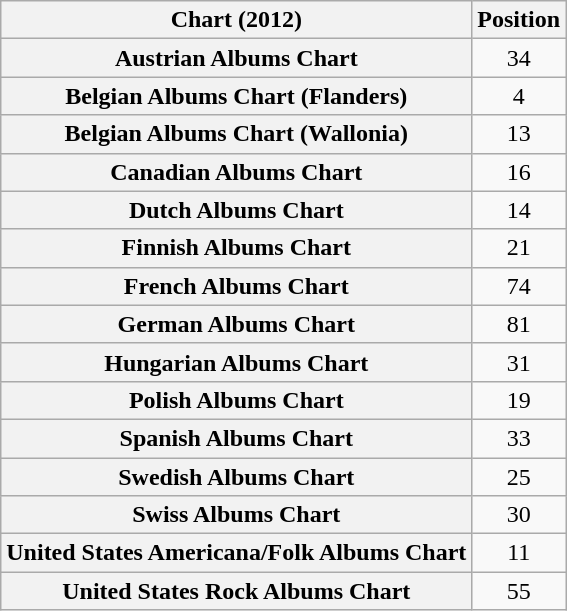<table class="wikitable sortable plainrowheaders">
<tr>
<th scope="col">Chart (2012)</th>
<th scope="col">Position</th>
</tr>
<tr>
<th scope="row">Austrian Albums Chart</th>
<td style="text-align:center;">34</td>
</tr>
<tr>
<th scope="row">Belgian Albums Chart (Flanders)</th>
<td style="text-align:center;">4</td>
</tr>
<tr>
<th scope="row">Belgian Albums Chart (Wallonia)</th>
<td style="text-align:center;">13</td>
</tr>
<tr>
<th scope="row">Canadian Albums Chart</th>
<td style="text-align:center;">16</td>
</tr>
<tr>
<th scope="row">Dutch Albums Chart</th>
<td style="text-align:center;">14</td>
</tr>
<tr>
<th scope="row">Finnish Albums Chart</th>
<td style="text-align:center;">21</td>
</tr>
<tr>
<th scope="row">French Albums Chart</th>
<td style="text-align:center;">74</td>
</tr>
<tr>
<th scope="row">German Albums Chart</th>
<td style="text-align:center;">81</td>
</tr>
<tr>
<th scope="row">Hungarian Albums Chart</th>
<td style="text-align:center;">31</td>
</tr>
<tr>
<th scope="row">Polish Albums Chart</th>
<td style="text-align:center;">19</td>
</tr>
<tr>
<th scope="row">Spanish Albums Chart</th>
<td style="text-align:center;">33</td>
</tr>
<tr>
<th scope="row">Swedish Albums Chart</th>
<td style="text-align:center;">25</td>
</tr>
<tr>
<th scope="row">Swiss Albums Chart</th>
<td style="text-align:center;">30</td>
</tr>
<tr>
<th scope="row">United States Americana/Folk Albums Chart</th>
<td style="text-align:center;">11</td>
</tr>
<tr>
<th scope="row">United States Rock Albums Chart</th>
<td style="text-align:center;">55</td>
</tr>
</table>
